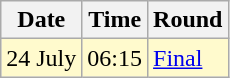<table class="wikitable">
<tr>
<th>Date</th>
<th>Time</th>
<th>Round</th>
</tr>
<tr style=background:lemonchiffon>
<td>24 July</td>
<td>06:15</td>
<td><a href='#'>Final</a></td>
</tr>
</table>
